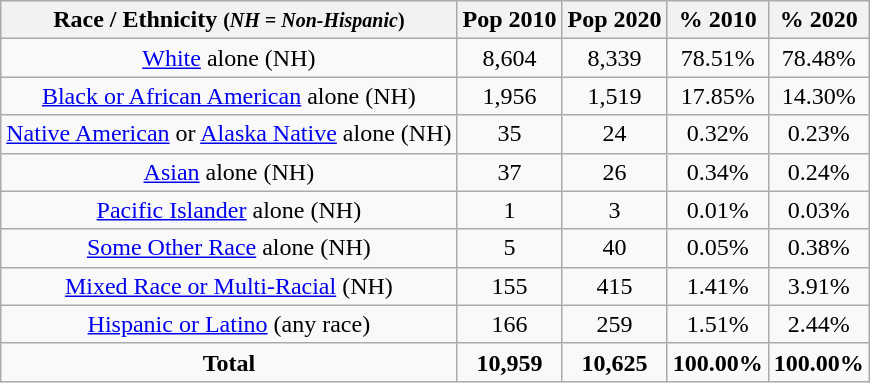<table class="wikitable" style="text-align:center;">
<tr>
<th>Race / Ethnicity <small>(<em>NH = Non-Hispanic</em>)</small></th>
<th>Pop 2010</th>
<th>Pop 2020</th>
<th>% 2010</th>
<th>% 2020</th>
</tr>
<tr>
<td><a href='#'>White</a> alone (NH)</td>
<td>8,604</td>
<td>8,339</td>
<td>78.51%</td>
<td>78.48%</td>
</tr>
<tr>
<td><a href='#'>Black or African American</a> alone (NH)</td>
<td>1,956</td>
<td>1,519</td>
<td>17.85%</td>
<td>14.30%</td>
</tr>
<tr>
<td><a href='#'>Native American</a> or <a href='#'>Alaska Native</a> alone (NH)</td>
<td>35</td>
<td>24</td>
<td>0.32%</td>
<td>0.23%</td>
</tr>
<tr>
<td><a href='#'>Asian</a> alone (NH)</td>
<td>37</td>
<td>26</td>
<td>0.34%</td>
<td>0.24%</td>
</tr>
<tr>
<td><a href='#'>Pacific Islander</a> alone (NH)</td>
<td>1</td>
<td>3</td>
<td>0.01%</td>
<td>0.03%</td>
</tr>
<tr>
<td><a href='#'>Some Other Race</a> alone (NH)</td>
<td>5</td>
<td>40</td>
<td>0.05%</td>
<td>0.38%</td>
</tr>
<tr>
<td><a href='#'>Mixed Race or Multi-Racial</a> (NH)</td>
<td>155</td>
<td>415</td>
<td>1.41%</td>
<td>3.91%</td>
</tr>
<tr>
<td><a href='#'>Hispanic or Latino</a> (any race)</td>
<td>166</td>
<td>259</td>
<td>1.51%</td>
<td>2.44%</td>
</tr>
<tr>
<td><strong>Total</strong></td>
<td><strong>10,959</strong></td>
<td><strong>10,625</strong></td>
<td><strong>100.00%</strong></td>
<td><strong>100.00%</strong></td>
</tr>
</table>
